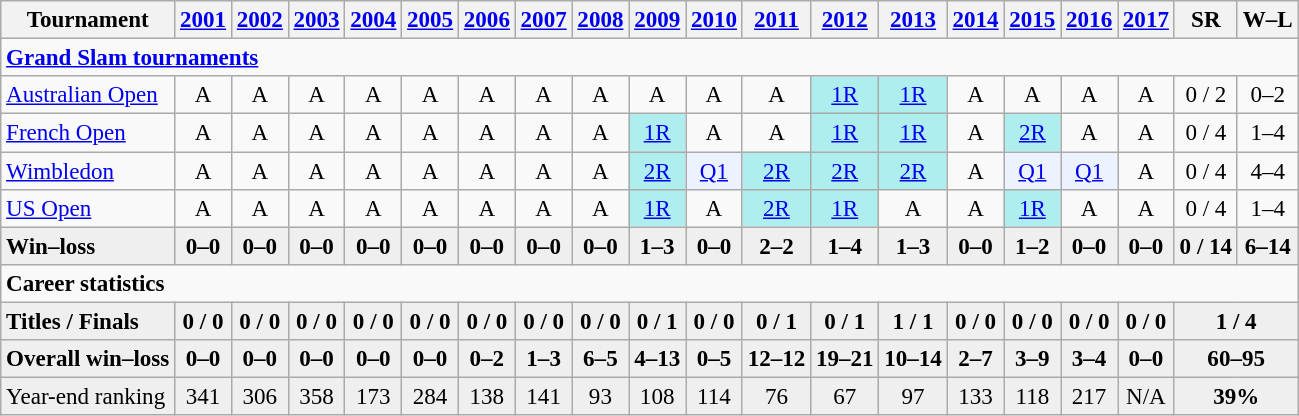<table class="wikitable nowrap" style=text-align:center;font-size:96%>
<tr>
<th>Tournament</th>
<th><a href='#'>2001</a></th>
<th><a href='#'>2002</a></th>
<th><a href='#'>2003</a></th>
<th><a href='#'>2004</a></th>
<th><a href='#'>2005</a></th>
<th><a href='#'>2006</a></th>
<th><a href='#'>2007</a></th>
<th><a href='#'>2008</a></th>
<th><a href='#'>2009</a></th>
<th><a href='#'>2010</a></th>
<th><a href='#'>2011</a></th>
<th><a href='#'>2012</a></th>
<th><a href='#'>2013</a></th>
<th><a href='#'>2014</a></th>
<th><a href='#'>2015</a></th>
<th><a href='#'>2016</a></th>
<th><a href='#'>2017</a></th>
<th>SR</th>
<th>W–L</th>
</tr>
<tr>
<td colspan="20" align="left"><strong><a href='#'>Grand Slam tournaments</a></strong></td>
</tr>
<tr>
<td align=left><a href='#'>Australian Open</a></td>
<td>A</td>
<td>A</td>
<td>A</td>
<td>A</td>
<td>A</td>
<td>A</td>
<td>A</td>
<td>A</td>
<td>A</td>
<td>A</td>
<td>A</td>
<td bgcolor=afeeee><a href='#'>1R</a></td>
<td bgcolor=afeeee><a href='#'>1R</a></td>
<td>A</td>
<td>A</td>
<td>A</td>
<td>A</td>
<td>0 / 2</td>
<td>0–2</td>
</tr>
<tr>
<td align=left><a href='#'>French Open</a></td>
<td>A</td>
<td>A</td>
<td>A</td>
<td>A</td>
<td>A</td>
<td>A</td>
<td>A</td>
<td>A</td>
<td bgcolor=afeeee><a href='#'>1R</a></td>
<td>A</td>
<td>A</td>
<td bgcolor=afeeee><a href='#'>1R</a></td>
<td bgcolor=afeeee><a href='#'>1R</a></td>
<td>A</td>
<td bgcolor=afeeee><a href='#'>2R</a></td>
<td>A</td>
<td>A</td>
<td>0 / 4</td>
<td>1–4</td>
</tr>
<tr>
<td align=left><a href='#'>Wimbledon</a></td>
<td>A</td>
<td>A</td>
<td>A</td>
<td>A</td>
<td>A</td>
<td>A</td>
<td>A</td>
<td>A</td>
<td bgcolor=afeeee><a href='#'>2R</a></td>
<td bgcolor=ecf2ff><a href='#'>Q1</a></td>
<td bgcolor=afeeee><a href='#'>2R</a></td>
<td bgcolor=afeeee><a href='#'>2R</a></td>
<td bgcolor=afeeee><a href='#'>2R</a></td>
<td>A</td>
<td bgcolor=ecf2ff><a href='#'>Q1</a></td>
<td bgcolor=ecf2ff><a href='#'>Q1</a></td>
<td>A</td>
<td>0 / 4</td>
<td>4–4</td>
</tr>
<tr>
<td align=left><a href='#'>US Open</a></td>
<td>A</td>
<td>A</td>
<td>A</td>
<td>A</td>
<td>A</td>
<td>A</td>
<td>A</td>
<td>A</td>
<td bgcolor=afeeee><a href='#'>1R</a></td>
<td>A</td>
<td bgcolor=afeeee><a href='#'>2R</a></td>
<td bgcolor=afeeee><a href='#'>1R</a></td>
<td>A</td>
<td>A</td>
<td bgcolor=afeeee><a href='#'>1R</a></td>
<td>A</td>
<td>A</td>
<td>0 / 4</td>
<td>1–4</td>
</tr>
<tr style="font-weight:bold; background:#efefef;">
<td style="text-align:left">Win–loss</td>
<td>0–0</td>
<td>0–0</td>
<td>0–0</td>
<td>0–0</td>
<td>0–0</td>
<td>0–0</td>
<td>0–0</td>
<td>0–0</td>
<td>1–3</td>
<td>0–0</td>
<td>2–2</td>
<td>1–4</td>
<td>1–3</td>
<td>0–0</td>
<td>1–2</td>
<td>0–0</td>
<td>0–0</td>
<td>0 / 14</td>
<td>6–14</td>
</tr>
<tr>
<td colspan="20" align="left"><strong>Career statistics</strong></td>
</tr>
<tr style="font-weight:bold; background:#efefef;">
<td style=text-align:left>Titles / Finals</td>
<td>0 / 0</td>
<td>0 / 0</td>
<td>0 / 0</td>
<td>0 / 0</td>
<td>0 / 0</td>
<td>0 / 0</td>
<td>0 / 0</td>
<td>0 / 0</td>
<td>0 / 1</td>
<td>0 / 0</td>
<td>0 / 1</td>
<td>0 / 1</td>
<td>1 / 1</td>
<td>0 / 0</td>
<td>0 / 0</td>
<td>0 / 0</td>
<td>0 / 0</td>
<td colspan=2>1 / 4</td>
</tr>
<tr style="font-weight:bold; background:#efefef;">
<td style=text-align:left>Overall win–loss</td>
<td>0–0</td>
<td>0–0</td>
<td>0–0</td>
<td>0–0</td>
<td>0–0</td>
<td>0–2</td>
<td>1–3</td>
<td>6–5</td>
<td>4–13</td>
<td>0–5</td>
<td>12–12</td>
<td>19–21</td>
<td>10–14</td>
<td>2–7</td>
<td>3–9</td>
<td>3–4</td>
<td>0–0</td>
<td colspan=2>60–95</td>
</tr>
<tr bgcolor=efefef>
<td style=text-align:left>Year-end ranking</td>
<td>341</td>
<td>306</td>
<td>358</td>
<td>173</td>
<td>284</td>
<td>138</td>
<td>141</td>
<td>93</td>
<td>108</td>
<td>114</td>
<td>76</td>
<td>67</td>
<td>97</td>
<td>133</td>
<td>118</td>
<td>217</td>
<td>N/A</td>
<td colspan=2><strong>39%</strong></td>
</tr>
</table>
